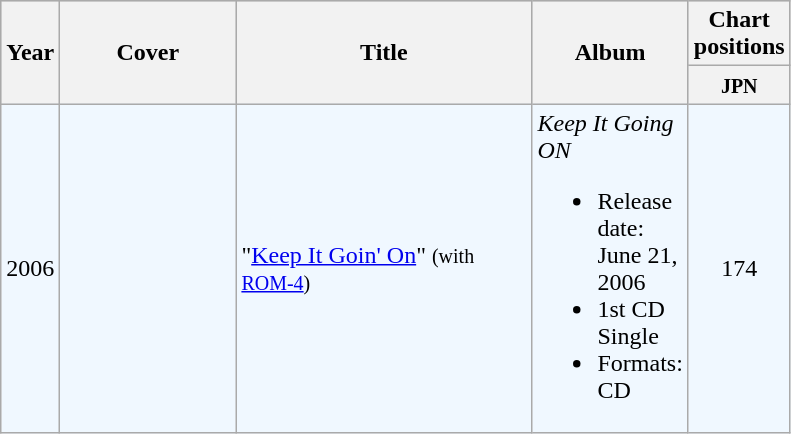<table class="wikitable">
<tr style="background:#ccc; text-align:center;">
<th style="width:25px;" rowspan="2">Year</th>
<th style="width:110px;" rowspan="2">Cover</th>
<th style="width:190px;" rowspan="2">Title</th>
<th style="width:50px;" rowspan="2">Album</th>
<th>Chart positions</th>
</tr>
<tr style="background:#ddd;">
<th style="width:20px;"><small>JPN</small></th>
</tr>
<tr style="background:#f0f8ff;">
<td style="text-align:center;" rowspan="2">2006</td>
<td></td>
<td align="left">"<a href='#'>Keep It Goin' On</a>" <small>(with <a href='#'>ROM-4</a>)</small></td>
<td align="left"><em>Keep It Going ON</em><br><ul><li>Release date: June 21, 2006</li><li>1st CD Single</li><li>Formats: CD</li></ul></td>
<td style="text-align:center;">174</td>
</tr>
</table>
